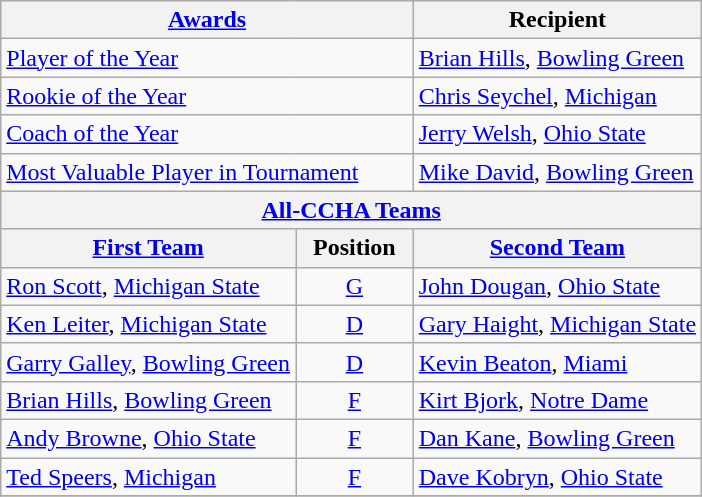<table class="wikitable">
<tr>
<th colspan=2><a href='#'>Awards</a></th>
<th>Recipient</th>
</tr>
<tr>
<td colspan=2><a href='#'>Player of the Year</a></td>
<td><a href='#'>Brian Hills</a>, <a href='#'>Bowling Green</a></td>
</tr>
<tr>
<td colspan=2><a href='#'>Rookie of the Year</a></td>
<td><a href='#'>Chris Seychel</a>, <a href='#'>Michigan</a></td>
</tr>
<tr>
<td colspan=2><a href='#'>Coach of the Year</a></td>
<td><a href='#'>Jerry Welsh</a>, <a href='#'>Ohio State</a></td>
</tr>
<tr>
<td colspan=2><a href='#'>Most Valuable Player in Tournament</a></td>
<td><a href='#'>Mike David</a>, <a href='#'>Bowling Green</a></td>
</tr>
<tr>
<th colspan=3><a href='#'>All-CCHA Teams</a></th>
</tr>
<tr>
<th><a href='#'>First Team</a></th>
<th>  Position  </th>
<th><a href='#'>Second Team</a></th>
</tr>
<tr>
<td><a href='#'>Ron Scott</a>, <a href='#'>Michigan State</a></td>
<td align=center><a href='#'>G</a></td>
<td><a href='#'>John Dougan</a>, <a href='#'>Ohio State</a></td>
</tr>
<tr>
<td><a href='#'>Ken Leiter</a>, <a href='#'>Michigan State</a></td>
<td align=center><a href='#'>D</a></td>
<td><a href='#'>Gary Haight</a>, <a href='#'>Michigan State</a></td>
</tr>
<tr>
<td><a href='#'>Garry Galley</a>, <a href='#'>Bowling Green</a></td>
<td align=center><a href='#'>D</a></td>
<td><a href='#'>Kevin Beaton</a>, <a href='#'>Miami</a></td>
</tr>
<tr>
<td><a href='#'>Brian Hills</a>, <a href='#'>Bowling Green</a></td>
<td align=center><a href='#'>F</a></td>
<td><a href='#'>Kirt Bjork</a>, <a href='#'>Notre Dame</a></td>
</tr>
<tr>
<td><a href='#'>Andy Browne</a>, <a href='#'>Ohio State</a></td>
<td align=center><a href='#'>F</a></td>
<td><a href='#'>Dan Kane</a>, <a href='#'>Bowling Green</a></td>
</tr>
<tr>
<td><a href='#'>Ted Speers</a>, <a href='#'>Michigan</a></td>
<td align=center><a href='#'>F</a></td>
<td><a href='#'>Dave Kobryn</a>, <a href='#'>Ohio State</a></td>
</tr>
<tr>
</tr>
</table>
